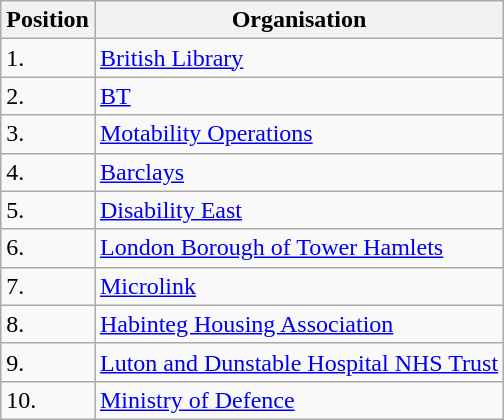<table class="wikitable">
<tr>
<th>Position</th>
<th>Organisation</th>
</tr>
<tr>
<td>1.</td>
<td><a href='#'>British Library</a></td>
</tr>
<tr>
<td>2.</td>
<td><a href='#'>BT</a></td>
</tr>
<tr>
<td>3.</td>
<td><a href='#'>Motability Operations</a></td>
</tr>
<tr>
<td>4.</td>
<td><a href='#'>Barclays</a></td>
</tr>
<tr>
<td>5.</td>
<td><a href='#'>Disability East</a></td>
</tr>
<tr>
<td>6.</td>
<td><a href='#'>London Borough of Tower Hamlets</a></td>
</tr>
<tr>
<td>7.</td>
<td><a href='#'>Microlink</a></td>
</tr>
<tr>
<td>8.</td>
<td><a href='#'>Habinteg Housing Association</a></td>
</tr>
<tr>
<td>9.</td>
<td><a href='#'>Luton and Dunstable Hospital NHS Trust</a></td>
</tr>
<tr>
<td>10.</td>
<td><a href='#'>Ministry of Defence</a></td>
</tr>
</table>
